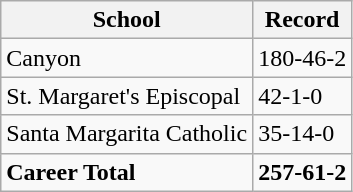<table class="wikitable">
<tr>
<th>School</th>
<th>Record</th>
</tr>
<tr>
<td>Canyon</td>
<td>180-46-2</td>
</tr>
<tr>
<td>St. Margaret's Episcopal</td>
<td>42-1-0</td>
</tr>
<tr>
<td>Santa Margarita Catholic</td>
<td>35-14-0</td>
</tr>
<tr>
<td><strong>Career Total</strong></td>
<td><strong>257-61-2</strong></td>
</tr>
</table>
